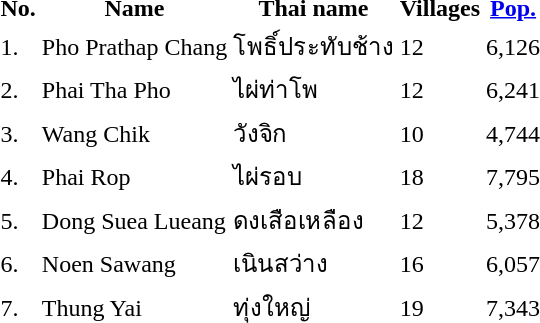<table>
<tr>
<th>No.</th>
<th>Name</th>
<th>Thai name</th>
<th>Villages</th>
<th><a href='#'>Pop.</a></th>
</tr>
<tr>
<td>1.</td>
<td>Pho Prathap Chang</td>
<td>โพธิ์ประทับช้าง</td>
<td>12</td>
<td>6,126</td>
<td></td>
</tr>
<tr>
<td>2.</td>
<td>Phai Tha Pho</td>
<td>ไผ่ท่าโพ</td>
<td>12</td>
<td>6,241</td>
<td></td>
</tr>
<tr>
<td>3.</td>
<td>Wang Chik</td>
<td>วังจิก</td>
<td>10</td>
<td>4,744</td>
<td></td>
</tr>
<tr>
<td>4.</td>
<td>Phai Rop</td>
<td>ไผ่รอบ</td>
<td>18</td>
<td>7,795</td>
<td></td>
</tr>
<tr>
<td>5.</td>
<td>Dong Suea Lueang</td>
<td>ดงเสือเหลือง</td>
<td>12</td>
<td>5,378</td>
<td></td>
</tr>
<tr>
<td>6.</td>
<td>Noen Sawang</td>
<td>เนินสว่าง</td>
<td>16</td>
<td>6,057</td>
<td></td>
</tr>
<tr>
<td>7.</td>
<td>Thung Yai</td>
<td>ทุ่งใหญ่</td>
<td>19</td>
<td>7,343</td>
<td></td>
</tr>
</table>
